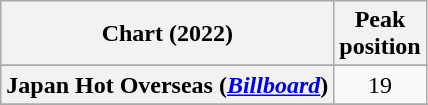<table class="wikitable sortable plainrowheaders" style="text-align:center">
<tr>
<th scope="col">Chart (2022)</th>
<th scope="col">Peak<br>position</th>
</tr>
<tr>
</tr>
<tr>
<th scope="row">Japan Hot Overseas (<em><a href='#'>Billboard</a></em>)</th>
<td>19</td>
</tr>
<tr>
</tr>
<tr>
</tr>
</table>
